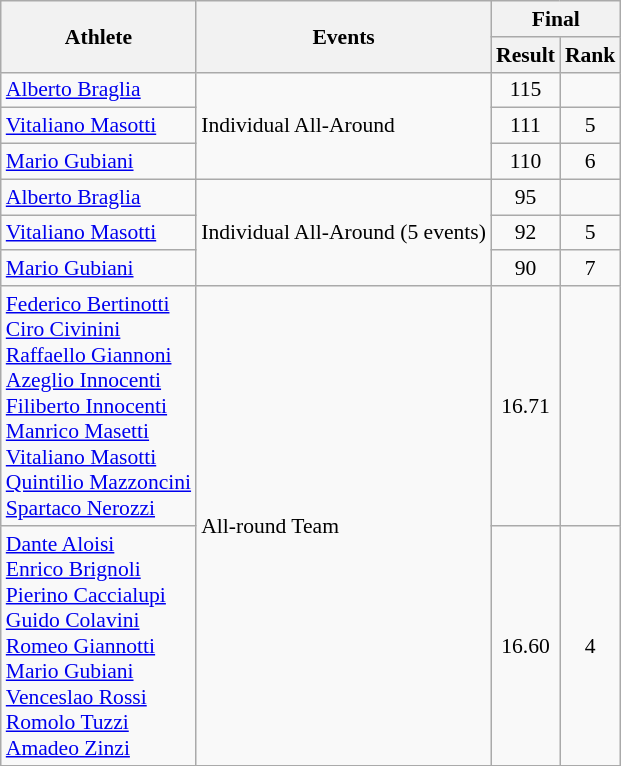<table class=wikitable style="font-size:90%">
<tr>
<th rowspan="2">Athlete</th>
<th rowspan="2">Events</th>
<th colspan="2">Final</th>
</tr>
<tr>
<th>Result</th>
<th>Rank</th>
</tr>
<tr>
<td><a href='#'>Alberto Braglia</a></td>
<td rowspan=3>Individual All-Around</td>
<td align="center">115</td>
<td align="center"></td>
</tr>
<tr>
<td><a href='#'>Vitaliano Masotti</a></td>
<td align="center">111</td>
<td align="center">5</td>
</tr>
<tr>
<td><a href='#'>Mario Gubiani</a></td>
<td align="center">110</td>
<td align="center">6</td>
</tr>
<tr>
<td><a href='#'>Alberto Braglia</a></td>
<td rowspan=3>Individual All-Around (5 events)</td>
<td align="center">95</td>
<td align="center"></td>
</tr>
<tr>
<td><a href='#'>Vitaliano Masotti</a></td>
<td align="center">92</td>
<td align="center">5</td>
</tr>
<tr>
<td><a href='#'>Mario Gubiani</a></td>
<td align="center">90</td>
<td align="center">7</td>
</tr>
<tr>
<td><a href='#'>Federico Bertinotti</a><br><a href='#'>Ciro Civinini</a><br><a href='#'>Raffaello Giannoni</a><br><a href='#'>Azeglio Innocenti</a><br><a href='#'>Filiberto Innocenti</a><br><a href='#'>Manrico Masetti</a><br><a href='#'>Vitaliano Masotti</a><br><a href='#'>Quintilio Mazzoncini</a><br><a href='#'>Spartaco Nerozzi</a></td>
<td rowspan=2>All-round Team</td>
<td align="center">16.71</td>
<td align="center"></td>
</tr>
<tr>
<td><a href='#'>Dante Aloisi</a><br><a href='#'>Enrico Brignoli</a><br><a href='#'>Pierino Caccialupi</a><br><a href='#'>Guido Colavini</a><br><a href='#'>Romeo Giannotti</a><br><a href='#'>Mario Gubiani</a><br><a href='#'>Venceslao Rossi</a><br><a href='#'>Romolo Tuzzi</a><br><a href='#'>Amadeo Zinzi</a></td>
<td align="center">16.60</td>
<td align="center">4</td>
</tr>
</table>
